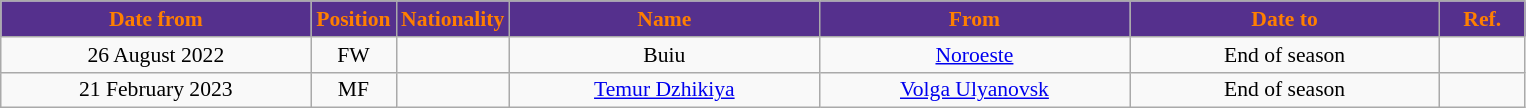<table class="wikitable"  style="text-align:center; font-size:90%; ">
<tr>
<th style="background:#55308D; color:#FF7F00; width:200px;">Date from</th>
<th style="background:#55308D; color:#FF7F00; width:50px;">Position</th>
<th style="background:#55308D; color:#FF7F00; width:50px;">Nationality</th>
<th style="background:#55308D; color:#FF7F00; width:200px;">Name</th>
<th style="background:#55308D; color:#FF7F00; width:200px;">From</th>
<th style="background:#55308D; color:#FF7F00; width:200px;">Date to</th>
<th style="background:#55308D; color:#FF7F00; width:50px;">Ref.</th>
</tr>
<tr>
<td>26 August 2022</td>
<td>FW</td>
<td></td>
<td>Buiu</td>
<td><a href='#'>Noroeste</a></td>
<td>End of season</td>
<td></td>
</tr>
<tr>
<td>21 February 2023</td>
<td>MF</td>
<td></td>
<td><a href='#'>Temur Dzhikiya</a></td>
<td><a href='#'>Volga Ulyanovsk</a></td>
<td>End of season</td>
<td></td>
</tr>
</table>
